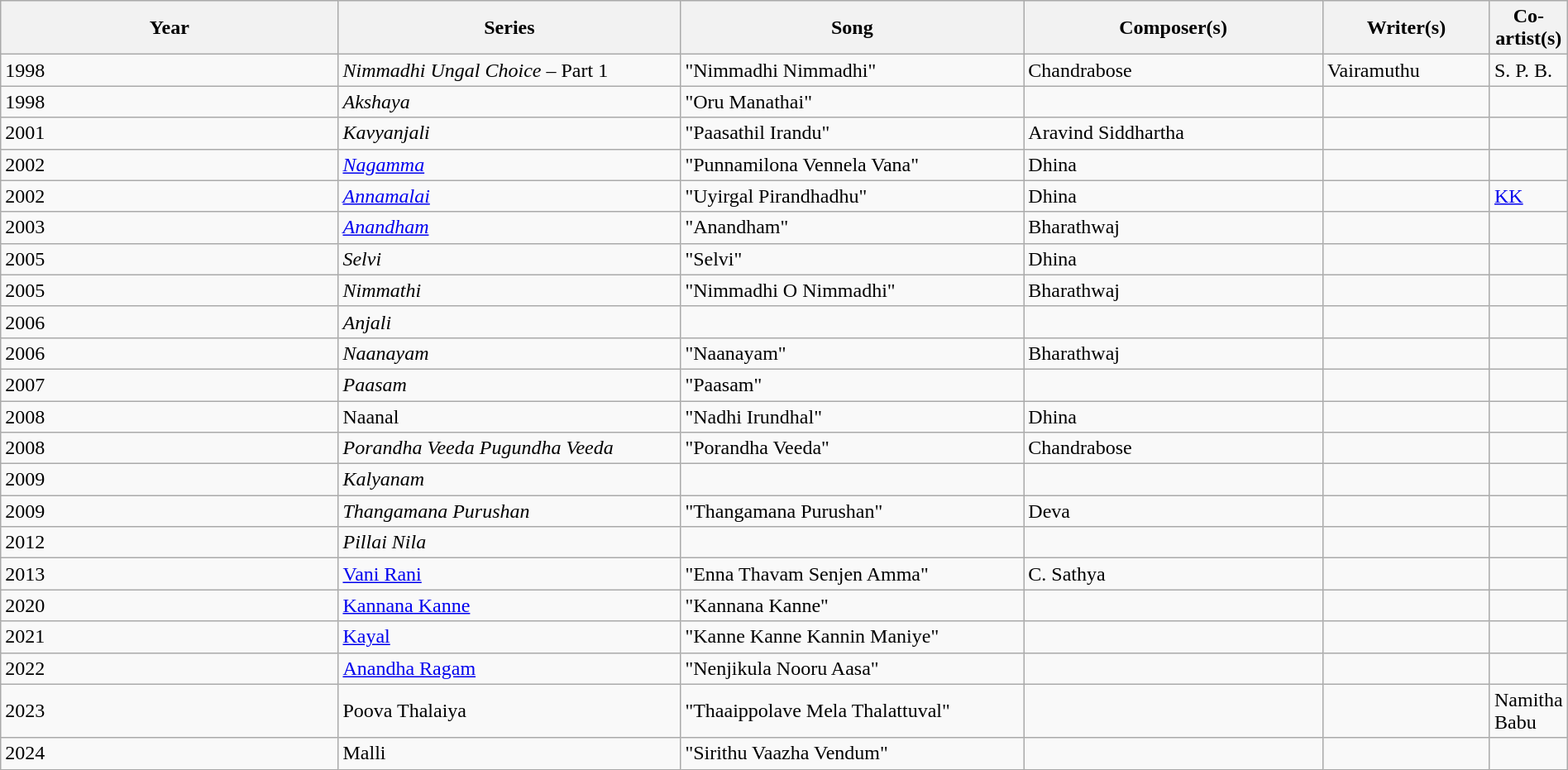<table class="wikitable plainrowheaders" style="width:100%;" textcolor:#000;">
<tr>
<th scope="col" style="width:23%;"><strong>Year</strong></th>
<th scope="col" style="width:23%;"><strong>Series</strong></th>
<th scope="col" style="width:23%;"><strong>Song</strong></th>
<th scope="col" style="width:20%;"><strong>Composer(s)</strong></th>
<th scope="col" style="width:16%;"><strong>Writer(s)</strong></th>
<th scope="col" style="width:18%;"><strong>Co-artist(s)</strong></th>
</tr>
<tr>
<td>1998</td>
<td><em>Nimmadhi Ungal Choice</em> – Part 1</td>
<td>"Nimmadhi Nimmadhi"</td>
<td>Chandrabose</td>
<td>Vairamuthu</td>
<td>S. P. B.</td>
</tr>
<tr>
<td>1998</td>
<td><em>Akshaya</em></td>
<td>"Oru Manathai"</td>
<td></td>
<td></td>
<td></td>
</tr>
<tr>
<td>2001</td>
<td><em>Kavyanjali</em></td>
<td>"Paasathil Irandu"</td>
<td>Aravind Siddhartha</td>
<td></td>
<td></td>
</tr>
<tr>
<td>2002</td>
<td><a href='#'><em>Nagamma</em></a></td>
<td>"Punnamilona Vennela Vana"</td>
<td>Dhina</td>
<td></td>
<td></td>
</tr>
<tr>
<td>2002</td>
<td><em><a href='#'>Annamalai</a></em></td>
<td>"Uyirgal Pirandhadhu"</td>
<td>Dhina</td>
<td></td>
<td><a href='#'>KK</a></td>
</tr>
<tr>
<td>2003</td>
<td><em><a href='#'>Anandham</a></em></td>
<td>"Anandham"</td>
<td>Bharathwaj</td>
<td></td>
<td></td>
</tr>
<tr>
<td>2005</td>
<td><em>Selvi</em></td>
<td>"Selvi"</td>
<td>Dhina</td>
<td></td>
<td></td>
</tr>
<tr>
<td>2005</td>
<td><em>Nimmathi</em></td>
<td>"Nimmadhi O Nimmadhi"</td>
<td>Bharathwaj</td>
<td></td>
<td></td>
</tr>
<tr>
<td>2006</td>
<td><em>Anjali</em></td>
<td></td>
<td></td>
<td></td>
</tr>
<tr>
<td>2006</td>
<td><em>Naanayam</em></td>
<td>"Naanayam"</td>
<td>Bharathwaj</td>
<td></td>
<td></td>
</tr>
<tr>
<td>2007</td>
<td><em>Paasam</em></td>
<td>"Paasam"</td>
<td></td>
<td></td>
<td></td>
</tr>
<tr>
<td>2008</td>
<td>Naanal</td>
<td>"Nadhi Irundhal"</td>
<td>Dhina</td>
<td></td>
<td></td>
</tr>
<tr>
<td>2008</td>
<td><em>Porandha Veeda Pugundha Veeda</em></td>
<td>"Porandha Veeda"</td>
<td>Chandrabose</td>
<td></td>
<td></td>
</tr>
<tr>
<td>2009</td>
<td><em>Kalyanam</em></td>
<td></td>
<td></td>
<td></td>
<td></td>
</tr>
<tr>
<td>2009</td>
<td><em>Thangamana Purushan</em></td>
<td>"Thangamana Purushan"</td>
<td>Deva</td>
<td></td>
<td></td>
</tr>
<tr>
<td>2012</td>
<td><em>Pillai Nila</em></td>
<td></td>
<td></td>
<td></td>
<td></td>
</tr>
<tr>
<td>2013</td>
<td><a href='#'>Vani Rani</a></td>
<td>"Enna Thavam Senjen Amma"</td>
<td>C. Sathya</td>
<td></td>
<td></td>
</tr>
<tr>
<td>2020</td>
<td><a href='#'>Kannana Kanne</a></td>
<td>"Kannana Kanne"</td>
<td></td>
<td></td>
<td></td>
</tr>
<tr>
<td>2021</td>
<td><a href='#'>Kayal</a></td>
<td>"Kanne Kanne Kannin Maniye"</td>
<td></td>
<td></td>
<td></td>
</tr>
<tr>
<td>2022</td>
<td><a href='#'>Anandha Ragam</a></td>
<td>"Nenjikula Nooru Aasa"</td>
<td></td>
<td></td>
<td></td>
</tr>
<tr>
<td>2023</td>
<td>Poova Thalaiya</td>
<td>"Thaaippolave Mela Thalattuval"</td>
<td></td>
<td></td>
<td>Namitha Babu</td>
</tr>
<tr>
<td>2024</td>
<td>Malli</td>
<td>"Sirithu Vaazha Vendum"</td>
<td></td>
<td></td>
<td></td>
</tr>
</table>
